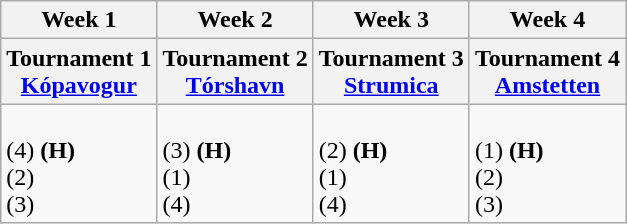<table class="wikitable">
<tr>
<th>Week 1</th>
<th>Week 2</th>
<th>Week 3</th>
<th>Week 4</th>
</tr>
<tr>
<th width=25%>Tournament 1<br> <a href='#'>Kópavogur</a></th>
<th width=25%>Tournament 2<br> <a href='#'>Tórshavn</a></th>
<th width=25%>Tournament 3<br> <a href='#'>Strumica</a></th>
<th width=25%>Tournament 4<br> <a href='#'>Amstetten</a></th>
</tr>
<tr>
<td><br> (4) <strong>(H)</strong><br>
 (2)<br>
 (3)</td>
<td><br> (3) <strong>(H)</strong><br>
 (1)<br>
 (4)</td>
<td><br> (2) <strong>(H)</strong><br>
 (1)<br>
 (4)</td>
<td><br> (1) <strong>(H)</strong><br>
 (2)<br>
 (3)</td>
</tr>
</table>
